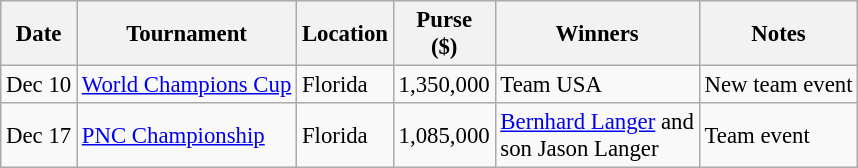<table class="wikitable" style="font-size:95%">
<tr>
<th>Date</th>
<th>Tournament</th>
<th>Location</th>
<th>Purse<br>($)</th>
<th>Winners</th>
<th>Notes</th>
</tr>
<tr>
<td>Dec 10</td>
<td><a href='#'>World Champions Cup</a></td>
<td>Florida</td>
<td align=right>1,350,000</td>
<td> Team USA</td>
<td>New team event</td>
</tr>
<tr>
<td>Dec 17</td>
<td><a href='#'>PNC Championship</a></td>
<td>Florida</td>
<td align=right>1,085,000</td>
<td> <a href='#'>Bernhard Langer</a> and<br>son Jason Langer</td>
<td>Team event</td>
</tr>
</table>
